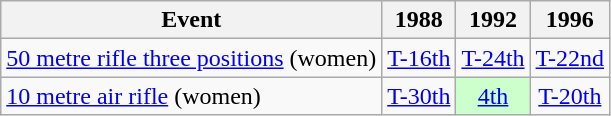<table class="wikitable" style="text-align: center">
<tr>
<th>Event</th>
<th>1988</th>
<th>1992</th>
<th>1996</th>
</tr>
<tr>
<td align=left><a href='#'>50 metre rifle three positions</a> (women)</td>
<td><a href='#'>T-16th</a></td>
<td><a href='#'>T-24th</a></td>
<td><a href='#'>T-22nd</a></td>
</tr>
<tr>
<td align=left><a href='#'>10 metre air rifle</a> (women)</td>
<td><a href='#'>T-30th</a></td>
<td style="background: #ccffcc"><a href='#'>4th</a></td>
<td><a href='#'>T-20th</a></td>
</tr>
</table>
